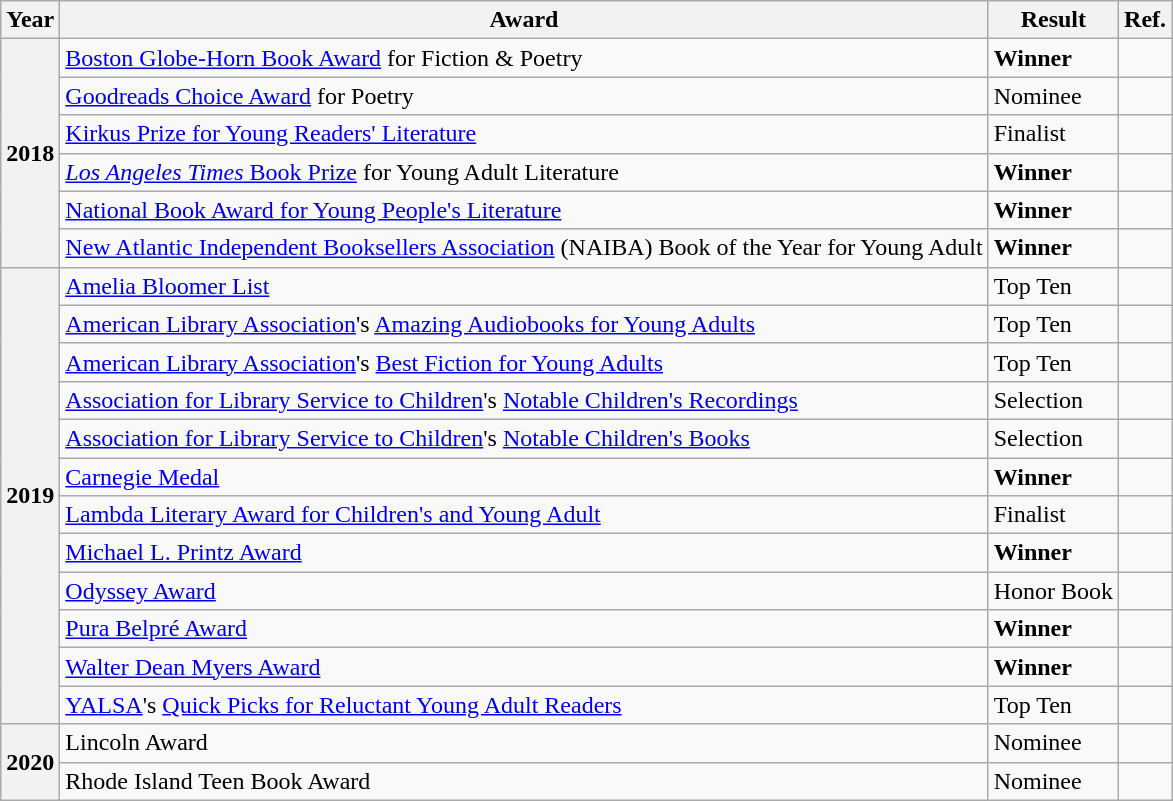<table class="wikitable">
<tr>
<th>Year</th>
<th>Award</th>
<th>Result</th>
<th>Ref.</th>
</tr>
<tr>
<th rowspan="6">2018</th>
<td><a href='#'>Boston Globe-Horn Book Award</a> for Fiction & Poetry</td>
<td><strong>Winner</strong></td>
<td></td>
</tr>
<tr>
<td><a href='#'>Goodreads Choice Award</a> for Poetry</td>
<td>Nominee</td>
<td></td>
</tr>
<tr>
<td><a href='#'>Kirkus Prize for Young Readers' Literature</a></td>
<td>Finalist</td>
<td></td>
</tr>
<tr>
<td><a href='#'><em>Los Angeles Times</em> Book Prize</a> for Young Adult Literature</td>
<td><strong>Winner</strong></td>
<td></td>
</tr>
<tr>
<td><a href='#'>National Book Award for Young People's Literature</a></td>
<td><strong>Winner</strong></td>
<td></td>
</tr>
<tr>
<td><a href='#'>New Atlantic Independent Booksellers Association</a> (NAIBA)  Book of the Year for Young Adult</td>
<td><strong>Winner</strong></td>
<td></td>
</tr>
<tr>
<th rowspan="12">2019</th>
<td><a href='#'>Amelia Bloomer List</a></td>
<td>Top Ten</td>
<td></td>
</tr>
<tr>
<td><a href='#'>American Library Association</a>'s <a href='#'>Amazing Audiobooks for Young Adults</a></td>
<td>Top Ten</td>
<td></td>
</tr>
<tr>
<td><a href='#'>American Library Association</a>'s <a href='#'>Best Fiction for Young Adults</a></td>
<td>Top Ten</td>
<td></td>
</tr>
<tr>
<td><a href='#'>Association for Library Service to Children</a>'s <a href='#'>Notable Children's Recordings</a></td>
<td>Selection</td>
<td></td>
</tr>
<tr>
<td><a href='#'>Association for Library Service to Children</a>'s <a href='#'>Notable Children's Books</a></td>
<td>Selection</td>
<td></td>
</tr>
<tr>
<td><a href='#'>Carnegie Medal</a></td>
<td><strong>Winner</strong></td>
<td></td>
</tr>
<tr>
<td><a href='#'>Lambda Literary Award for Children's and Young Adult</a></td>
<td>Finalist</td>
<td></td>
</tr>
<tr>
<td><a href='#'>Michael L. Printz Award</a></td>
<td><strong>Winner</strong></td>
<td></td>
</tr>
<tr>
<td><a href='#'>Odyssey Award</a></td>
<td>Honor Book</td>
<td></td>
</tr>
<tr>
<td><a href='#'>Pura Belpré Award</a></td>
<td><strong>Winner</strong></td>
<td></td>
</tr>
<tr>
<td><a href='#'>Walter Dean Myers Award</a></td>
<td><strong>Winner</strong></td>
<td></td>
</tr>
<tr>
<td><a href='#'>YALSA</a>'s <a href='#'>Quick Picks for Reluctant Young Adult Readers</a></td>
<td>Top Ten</td>
<td></td>
</tr>
<tr>
<th rowspan="2">2020</th>
<td>Lincoln Award</td>
<td>Nominee</td>
<td></td>
</tr>
<tr>
<td>Rhode Island Teen Book Award</td>
<td>Nominee</td>
<td></td>
</tr>
</table>
